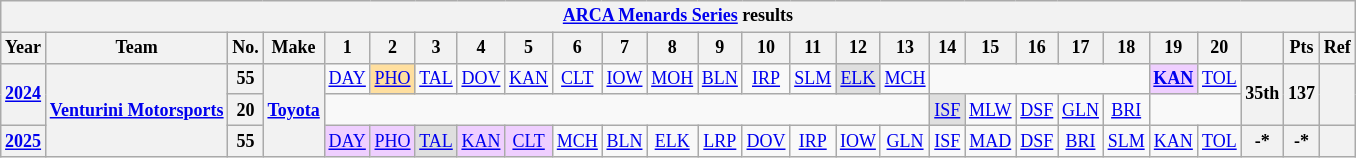<table class="wikitable" style="text-align:center; font-size:75%">
<tr>
<th colspan="27"><a href='#'>ARCA Menards Series</a> results</th>
</tr>
<tr>
<th>Year</th>
<th>Team</th>
<th>No.</th>
<th>Make</th>
<th>1</th>
<th>2</th>
<th>3</th>
<th>4</th>
<th>5</th>
<th>6</th>
<th>7</th>
<th>8</th>
<th>9</th>
<th>10</th>
<th>11</th>
<th>12</th>
<th>13</th>
<th>14</th>
<th>15</th>
<th>16</th>
<th>17</th>
<th>18</th>
<th>19</th>
<th>20</th>
<th></th>
<th>Pts</th>
<th>Ref</th>
</tr>
<tr>
<th rowspan=2><a href='#'>2024</a></th>
<th rowspan=3><a href='#'>Venturini Motorsports</a></th>
<th>55</th>
<th rowspan=3><a href='#'>Toyota</a></th>
<td><a href='#'>DAY</a></td>
<td style="background:#FFDF9F;"><a href='#'>PHO</a><br></td>
<td><a href='#'>TAL</a></td>
<td><a href='#'>DOV</a></td>
<td><a href='#'>KAN</a></td>
<td><a href='#'>CLT</a></td>
<td><a href='#'>IOW</a></td>
<td><a href='#'>MOH</a></td>
<td><a href='#'>BLN</a></td>
<td><a href='#'>IRP</a></td>
<td><a href='#'>SLM</a></td>
<td style="background:#DFDFDF;"><a href='#'>ELK</a><br></td>
<td><a href='#'>MCH</a></td>
<td colspan=5></td>
<td style="background:#EFCFFF;"><strong><a href='#'>KAN</a></strong><br></td>
<td><a href='#'>TOL</a></td>
<th rowspan=2>35th</th>
<th rowspan=2>137</th>
<th rowspan=2></th>
</tr>
<tr>
<th>20</th>
<td colspan=13></td>
<td style="background:#DFDFDF;"><a href='#'>ISF</a><br></td>
<td><a href='#'>MLW</a></td>
<td><a href='#'>DSF</a></td>
<td><a href='#'>GLN</a></td>
<td><a href='#'>BRI</a></td>
<td colspan=2></td>
</tr>
<tr>
<th><a href='#'>2025</a></th>
<th>55</th>
<td style="background:#EFCFFF;"><a href='#'>DAY</a><br></td>
<td style="background:#EFCFFF;"><a href='#'>PHO</a><br></td>
<td style="background:#DFDFDF;"><a href='#'>TAL</a><br></td>
<td style="background:#EFCFFF;"><a href='#'>KAN</a><br></td>
<td style="background:#EFCFFF;"><a href='#'>CLT</a><br></td>
<td><a href='#'>MCH</a></td>
<td><a href='#'>BLN</a></td>
<td><a href='#'>ELK</a></td>
<td><a href='#'>LRP</a></td>
<td><a href='#'>DOV</a></td>
<td><a href='#'>IRP</a></td>
<td><a href='#'>IOW</a></td>
<td><a href='#'>GLN</a></td>
<td><a href='#'>ISF</a></td>
<td><a href='#'>MAD</a></td>
<td><a href='#'>DSF</a></td>
<td><a href='#'>BRI</a></td>
<td><a href='#'>SLM</a></td>
<td><a href='#'>KAN</a></td>
<td><a href='#'>TOL</a></td>
<th>-*</th>
<th>-*</th>
<th></th>
</tr>
</table>
